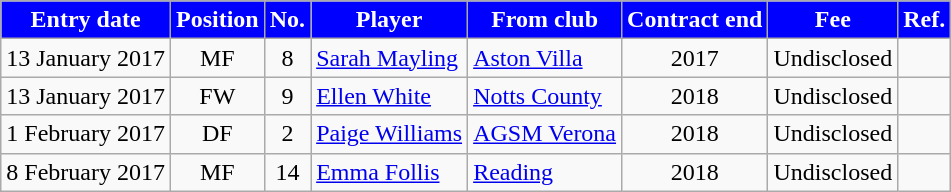<table class="wikitable sortable">
<tr>
<th style="background:#00f; color:white;"><strong>Entry date</strong></th>
<th style="background:#00f; color:white;"><strong>Position</strong></th>
<th style="background:#00f; color:white;"><strong>No.</strong></th>
<th style="background:#00f; color:white;"><strong>Player</strong></th>
<th style="background:#00f; color:white;"><strong>From club</strong></th>
<th style="background:#00f; color:white;"><strong>Contract end</strong></th>
<th style="background:#00f; color:white;"><strong>Fee</strong></th>
<th style="background:#00f; color:white;"><strong>Ref.</strong></th>
</tr>
<tr>
<td>13 January 2017</td>
<td style="text-align:center;">MF</td>
<td style="text-align:center;">8</td>
<td style="text-align:left;"> <a href='#'>Sarah Mayling</a></td>
<td style="text-align:left;"> <a href='#'>Aston Villa</a></td>
<td style="text-align:center;">2017</td>
<td>Undisclosed</td>
<td></td>
</tr>
<tr>
<td>13 January 2017</td>
<td style="text-align:center;">FW</td>
<td style="text-align:center;">9</td>
<td style="text-align:left;"> <a href='#'>Ellen White</a></td>
<td style="text-align:left;"> <a href='#'>Notts County</a></td>
<td style="text-align:center;">2018</td>
<td>Undisclosed</td>
<td></td>
</tr>
<tr>
<td>1 February 2017</td>
<td style="text-align:center;">DF</td>
<td style="text-align:center;">2</td>
<td style="text-align:left;"> <a href='#'>Paige Williams</a></td>
<td style="text-align:left;"> <a href='#'>AGSM Verona</a></td>
<td style="text-align:center;">2018</td>
<td>Undisclosed</td>
<td></td>
</tr>
<tr>
<td>8 February 2017</td>
<td style="text-align:center;">MF</td>
<td style="text-align:center;">14</td>
<td style="text-align:left;"> <a href='#'>Emma Follis</a></td>
<td style="text-align:left;"> <a href='#'>Reading</a></td>
<td style="text-align:center;">2018</td>
<td>Undisclosed</td>
<td></td>
</tr>
</table>
